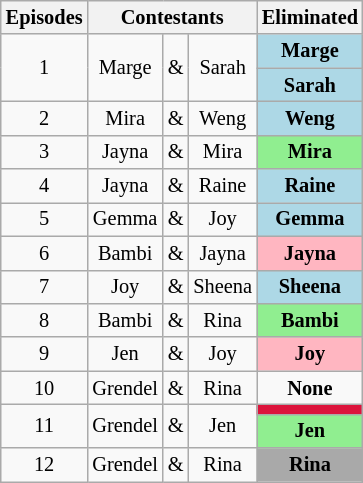<table class="wikitable" style="text-align:center; font-size:85%;">
<tr>
<th>Episodes</th>
<th colspan="3">Contestants</th>
<th>Eliminated</th>
</tr>
<tr>
<td rowspan="2">1</td>
<td rowspan="2">Marge</td>
<td rowspan="2">&</td>
<td rowspan="2">Sarah</td>
<td style="background:lightblue;"><strong>Marge</strong></td>
</tr>
<tr>
<td style="background:lightblue;"><strong>Sarah</strong></td>
</tr>
<tr>
<td>2</td>
<td>Mira</td>
<td>&</td>
<td>Weng</td>
<td style="background:lightblue;"><strong>Weng</strong></td>
</tr>
<tr>
<td>3</td>
<td>Jayna</td>
<td>&</td>
<td>Mira</td>
<td style="background:lightgreen;"><strong>Mira</strong></td>
</tr>
<tr>
<td>4</td>
<td>Jayna</td>
<td>&</td>
<td>Raine</td>
<td style="background:lightblue;"><strong>Raine</strong></td>
</tr>
<tr>
<td>5</td>
<td>Gemma</td>
<td>&</td>
<td>Joy</td>
<td style="background:lightblue;"><strong>Gemma</strong></td>
</tr>
<tr>
<td>6</td>
<td>Bambi</td>
<td>&</td>
<td>Jayna</td>
<td style="background:lightpink;"><strong>Jayna</strong></td>
</tr>
<tr>
<td>7</td>
<td>Joy</td>
<td>&</td>
<td>Sheena</td>
<td style="background:lightblue;"><strong>Sheena</strong></td>
</tr>
<tr>
<td>8</td>
<td>Bambi</td>
<td>&</td>
<td>Rina</td>
<td style="background:lightgreen;"><strong>Bambi</strong></td>
</tr>
<tr>
<td>9</td>
<td>Jen</td>
<td>&</td>
<td>Joy</td>
<td style="background:lightpink;"><strong>Joy</strong></td>
</tr>
<tr>
<td>10</td>
<td>Grendel</td>
<td>&</td>
<td>Rina</td>
<td><strong>None</strong></td>
</tr>
<tr>
<td rowspan="2">11</td>
<td rowspan="2">Grendel</td>
<td rowspan="2">&</td>
<td rowspan="2">Jen</td>
<td style="background:crimson;"><strong></strong></td>
</tr>
<tr>
<td style="background:lightgreen;"><strong>Jen</strong></td>
</tr>
<tr>
<td>12</td>
<td>Grendel</td>
<td>&</td>
<td>Rina</td>
<td style="background:darkgrey;"><strong>Rina</strong></td>
</tr>
</table>
